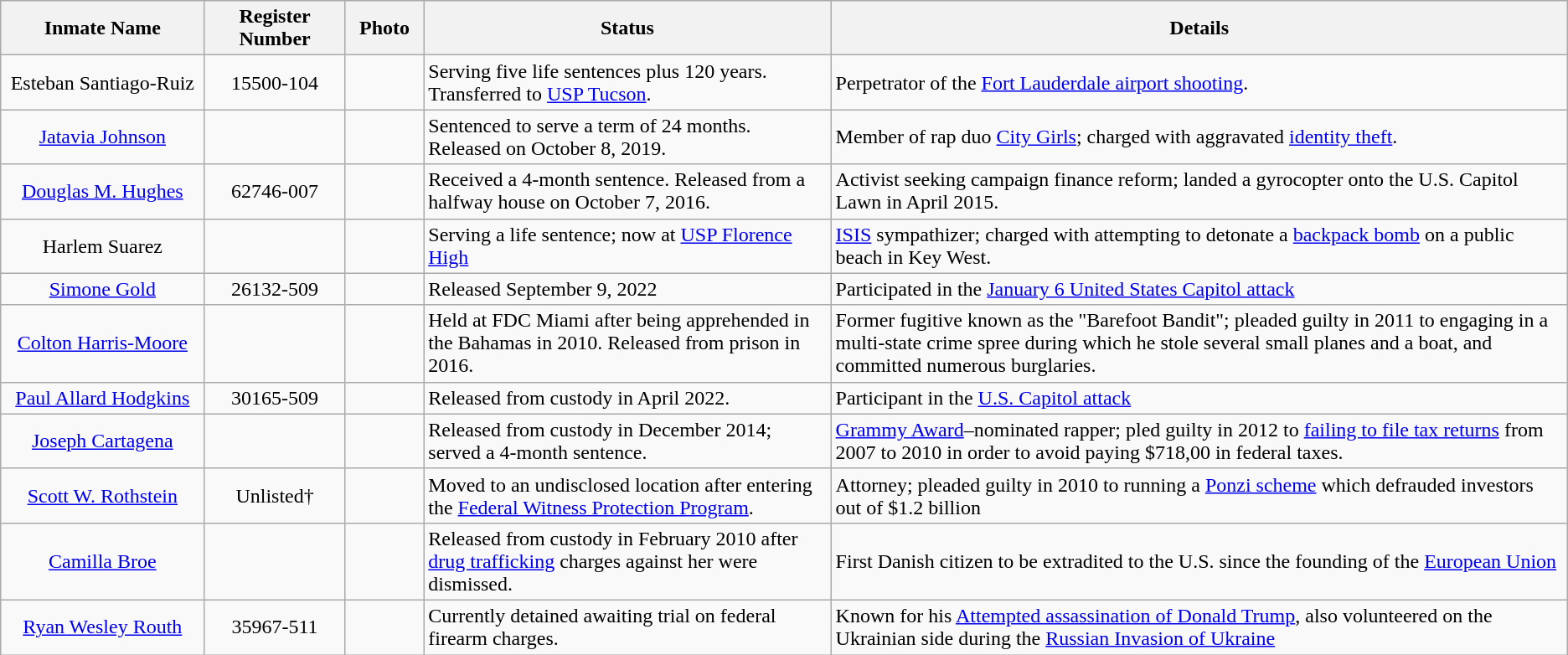<table class="wikitable sortable">
<tr>
<th width=13%>Inmate Name</th>
<th width=9%>Register Number</th>
<th width=5%>Photo</th>
<th width=26%>Status</th>
<th width=52%>Details</th>
</tr>
<tr>
<td align="center">Esteban Santiago-Ruiz</td>
<td align="center">15500-104</td>
<td></td>
<td>Serving five life sentences plus 120 years. Transferred to <a href='#'>USP Tucson</a>.</td>
<td>Perpetrator of the <a href='#'>Fort Lauderdale airport shooting</a>.</td>
</tr>
<tr>
<td align="center"><a href='#'>Jatavia Johnson</a></td>
<td align="center"></td>
<td></td>
<td>Sentenced to serve a term of 24 months. Released on October 8, 2019.</td>
<td>Member of rap duo <a href='#'>City Girls</a>; charged with aggravated <a href='#'>identity theft</a>.</td>
</tr>
<tr>
<td align="center"><a href='#'>Douglas M. Hughes</a></td>
<td align="center">62746-007</td>
<td></td>
<td>Received a 4-month sentence. Released from a halfway house on October 7, 2016.</td>
<td>Activist seeking campaign finance reform; landed a gyrocopter onto the U.S. Capitol Lawn in April 2015.</td>
</tr>
<tr>
<td align="center">Harlem Suarez</td>
<td align="center"></td>
<td></td>
<td>Serving a life sentence; now at <a href='#'>USP Florence High</a></td>
<td><a href='#'>ISIS</a> sympathizer; charged with attempting to detonate a <a href='#'>backpack bomb</a> on a public beach in Key West.</td>
</tr>
<tr>
<td align="center"><a href='#'>Simone Gold</a></td>
<td align="center">26132-509</td>
<td></td>
<td>Released September 9, 2022</td>
<td>Participated in the <a href='#'>January 6 United States Capitol attack</a></td>
</tr>
<tr>
<td align="center"><a href='#'>Colton Harris-Moore</a></td>
<td align="center"></td>
<td></td>
<td>Held at FDC Miami after being apprehended in the Bahamas in 2010. Released from prison in 2016. </td>
<td>Former fugitive known as the "Barefoot Bandit"; pleaded guilty in 2011 to engaging in a multi-state crime spree during which he stole several small planes and a boat, and committed numerous burglaries.</td>
</tr>
<tr>
<td align="center"><a href='#'>Paul Allard Hodgkins</a></td>
<td align="center">30165-509</td>
<td></td>
<td>Released from custody in April 2022.</td>
<td>Participant in the <a href='#'>U.S. Capitol attack</a></td>
</tr>
<tr>
<td align="center"><a href='#'>Joseph Cartagena</a></td>
<td align="center"></td>
<td></td>
<td>Released from custody in December 2014; served a 4-month sentence.</td>
<td><a href='#'>Grammy Award</a>–nominated rapper; pled guilty in 2012 to <a href='#'>failing to file tax returns</a> from 2007 to 2010 in order to avoid paying $718,00 in federal taxes.</td>
</tr>
<tr>
<td align="center"><a href='#'>Scott W. Rothstein</a></td>
<td align="center">Unlisted†</td>
<td></td>
<td>Moved to an undisclosed location after entering the <a href='#'>Federal Witness Protection Program</a>.</td>
<td>Attorney; pleaded guilty in 2010 to running a <a href='#'>Ponzi scheme</a> which defrauded investors out of $1.2 billion</td>
</tr>
<tr>
<td align="center"><a href='#'>Camilla Broe</a></td>
<td align="center"></td>
<td></td>
<td>Released from custody in February 2010 after <a href='#'>drug trafficking</a> charges against her were dismissed.</td>
<td>First Danish citizen to be extradited to the U.S. since the founding of the <a href='#'>European Union</a></td>
</tr>
<tr>
<td align="center"><a href='#'>Ryan Wesley Routh</a></td>
<td align="center">35967-511</td>
<td></td>
<td>Currently detained awaiting trial on federal firearm charges.</td>
<td>Known for his <a href='#'>Attempted assassination of Donald Trump</a>, also volunteered on the Ukrainian side during the <a href='#'>Russian Invasion of Ukraine</a></td>
</tr>
</table>
